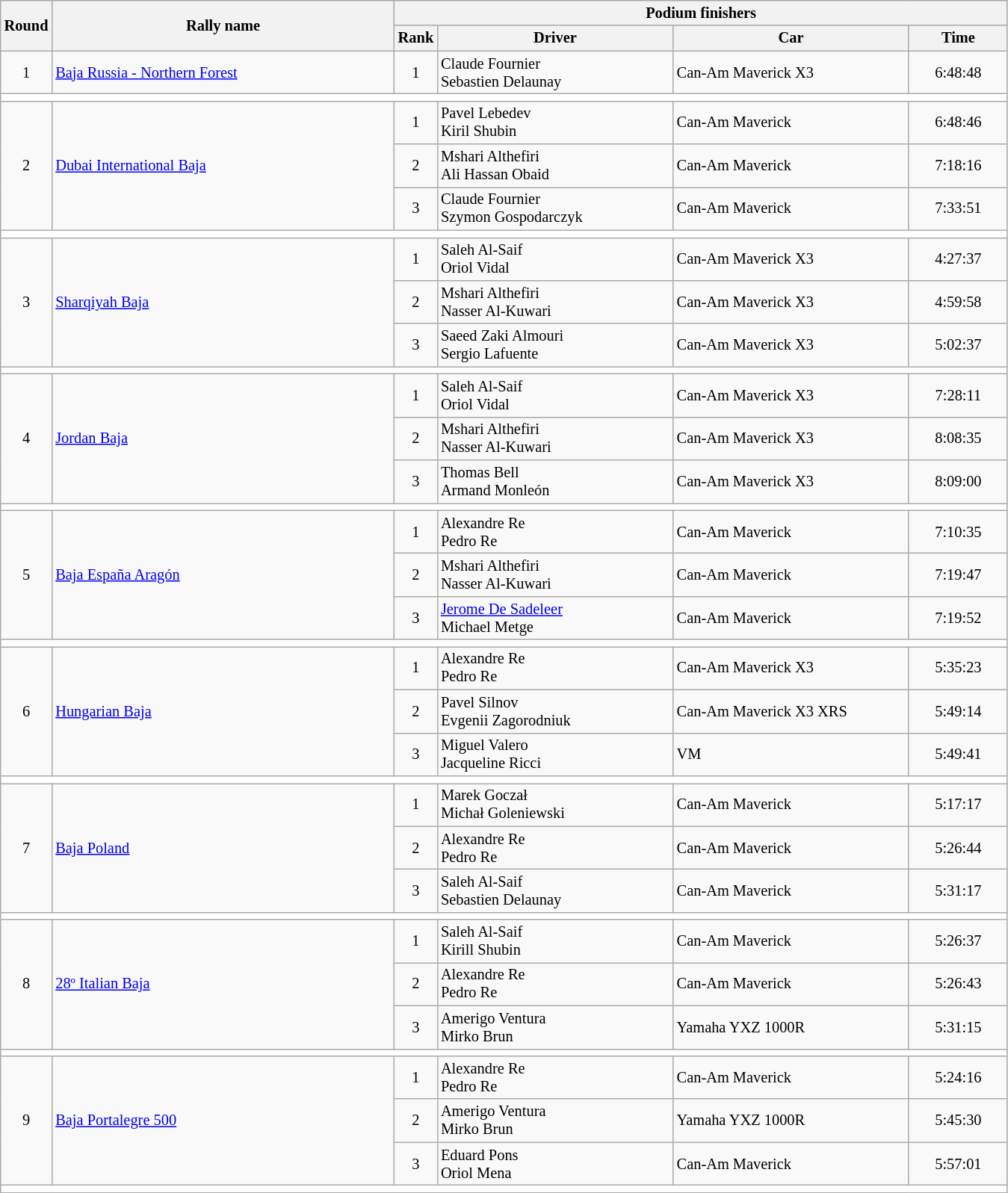<table class="wikitable" style="font-size:85%;">
<tr>
<th rowspan=2>Round</th>
<th style="width:22em" rowspan=2>Rally name</th>
<th colspan=4>Podium finishers</th>
</tr>
<tr>
<th>Rank</th>
<th style="width:15em">Driver</th>
<th style="width:15em">Car</th>
<th style="width:6em">Time</th>
</tr>
<tr>
<td rowspan=1 align=center>1</td>
<td rowspan=1> <a href='#'>Baja Russia - Northern Forest</a></td>
<td align=center>1</td>
<td> Claude Fournier <br> Sebastien Delaunay</td>
<td>Can-Am Maverick X3</td>
<td align=center>6:48:48</td>
</tr>
<tr style="background:white;">
<td colspan=6></td>
</tr>
<tr>
<td rowspan=3 align=center>2</td>
<td rowspan=3> <a href='#'>Dubai International Baja</a></td>
<td align=center>1</td>
<td> Pavel Lebedev<br> Kiril Shubin</td>
<td>Can-Am Maverick</td>
<td align=center>6:48:46</td>
</tr>
<tr>
<td align=center>2</td>
<td> Mshari Althefiri<br> Ali Hassan Obaid</td>
<td>Can-Am Maverick</td>
<td align=center>7:18:16</td>
</tr>
<tr>
<td align=center>3</td>
<td> Claude Fournier<br> Szymon Gospodarczyk</td>
<td>Can-Am Maverick</td>
<td align=center>7:33:51</td>
</tr>
<tr style="background:white;">
<td colspan=6></td>
</tr>
<tr>
<td rowspan=3 align=center>3</td>
<td rowspan=3> <a href='#'>Sharqiyah Baja</a></td>
<td align=center>1</td>
<td> Saleh Al-Saif<br> Oriol Vidal</td>
<td>Can-Am Maverick X3</td>
<td align=center>4:27:37</td>
</tr>
<tr>
<td align=center>2</td>
<td> Mshari Althefiri<br> Nasser Al-Kuwari</td>
<td>Can-Am Maverick X3</td>
<td align=center>4:59:58</td>
</tr>
<tr>
<td align=center>3</td>
<td> Saeed Zaki Almouri<br> Sergio Lafuente</td>
<td>Can-Am Maverick X3</td>
<td align=center>5:02:37</td>
</tr>
<tr style="background:white;">
<td colspan=6></td>
</tr>
<tr>
<td rowspan=3 align=center>4</td>
<td rowspan=3> <a href='#'>Jordan Baja</a></td>
<td align=center>1</td>
<td> Saleh Al-Saif<br> Oriol Vidal</td>
<td>Can-Am Maverick X3</td>
<td align=center>7:28:11</td>
</tr>
<tr>
<td align=center>2</td>
<td> Mshari Althefiri<br> Nasser Al-Kuwari</td>
<td>Can-Am Maverick X3</td>
<td align=center>8:08:35</td>
</tr>
<tr>
<td align=center>3</td>
<td> Thomas Bell<br> Armand Monleón</td>
<td>Can-Am Maverick X3</td>
<td align=center>8:09:00</td>
</tr>
<tr style="background:white;">
<td colspan=6></td>
</tr>
<tr>
<td rowspan=3 align=center>5</td>
<td rowspan=3> <a href='#'>Baja España Aragón</a></td>
<td align=center>1</td>
<td> Alexandre Re<br> Pedro Re</td>
<td>Can-Am Maverick</td>
<td align=center>7:10:35</td>
</tr>
<tr>
<td align=center>2</td>
<td> Mshari Althefiri<br> Nasser Al-Kuwari</td>
<td>Can-Am Maverick</td>
<td align=center>7:19:47</td>
</tr>
<tr>
<td align=center>3</td>
<td> <a href='#'>Jerome De Sadeleer</a><br> Michael Metge</td>
<td>Can-Am Maverick</td>
<td align=center>7:19:52</td>
</tr>
<tr style="background:white;">
<td colspan=6></td>
</tr>
<tr>
<td rowspan=3 align=center>6</td>
<td rowspan=3> <a href='#'>Hungarian Baja</a></td>
<td align=center>1</td>
<td> Alexandre Re<br> Pedro Re</td>
<td>Can-Am Maverick X3</td>
<td align=center>5:35:23</td>
</tr>
<tr>
<td align=center>2</td>
<td> Pavel Silnov<br> Evgenii Zagorodniuk</td>
<td>Can-Am Maverick X3 XRS</td>
<td align=center>5:49:14</td>
</tr>
<tr>
<td align=center>3</td>
<td> Miguel Valero<br> Jacqueline Ricci</td>
<td>VM</td>
<td align=center>5:49:41</td>
</tr>
<tr style="background:white;">
<td colspan=6></td>
</tr>
<tr>
<td rowspan=3 align=center>7</td>
<td rowspan=3> <a href='#'>Baja Poland</a></td>
<td align=center>1</td>
<td> Marek Goczał<br> Michał Goleniewski</td>
<td>Can-Am Maverick</td>
<td align=center>5:17:17</td>
</tr>
<tr>
<td align=center>2</td>
<td> Alexandre Re<br> Pedro Re</td>
<td>Can-Am Maverick</td>
<td align=center>5:26:44</td>
</tr>
<tr>
<td align=center>3</td>
<td> Saleh Al-Saif<br> Sebastien Delaunay</td>
<td>Can-Am Maverick</td>
<td align=center>5:31:17</td>
</tr>
<tr style="background:white;">
<td colspan=6></td>
</tr>
<tr>
<td rowspan=3 align=center>8</td>
<td rowspan=3> <a href='#'>28º Italian Baja</a></td>
<td align=center>1</td>
<td> Saleh Al-Saif<br> Kirill Shubin</td>
<td>Can-Am Maverick</td>
<td align=center>5:26:37</td>
</tr>
<tr>
<td align=center>2</td>
<td> Alexandre Re<br> Pedro Re</td>
<td>Can-Am Maverick</td>
<td align=center>5:26:43</td>
</tr>
<tr>
<td align=center>3</td>
<td> Amerigo Ventura<br> Mirko Brun</td>
<td>Yamaha YXZ 1000R</td>
<td align=center>5:31:15</td>
</tr>
<tr style="background:white;">
<td colspan=6></td>
</tr>
<tr>
<td rowspan=3 align=center>9</td>
<td rowspan=3> <a href='#'>Baja Portalegre 500</a></td>
<td align=center>1</td>
<td> Alexandre Re<br> Pedro Re</td>
<td>Can-Am Maverick</td>
<td align=center>5:24:16</td>
</tr>
<tr>
<td align=center>2</td>
<td> Amerigo Ventura<br> Mirko Brun</td>
<td>Yamaha YXZ 1000R</td>
<td align=center>5:45:30</td>
</tr>
<tr>
<td align=center>3</td>
<td> Eduard Pons<br> Oriol Mena</td>
<td>Can-Am Maverick</td>
<td align=center>5:57:01</td>
</tr>
<tr style="background:white;">
<td colspan=6></td>
</tr>
</table>
